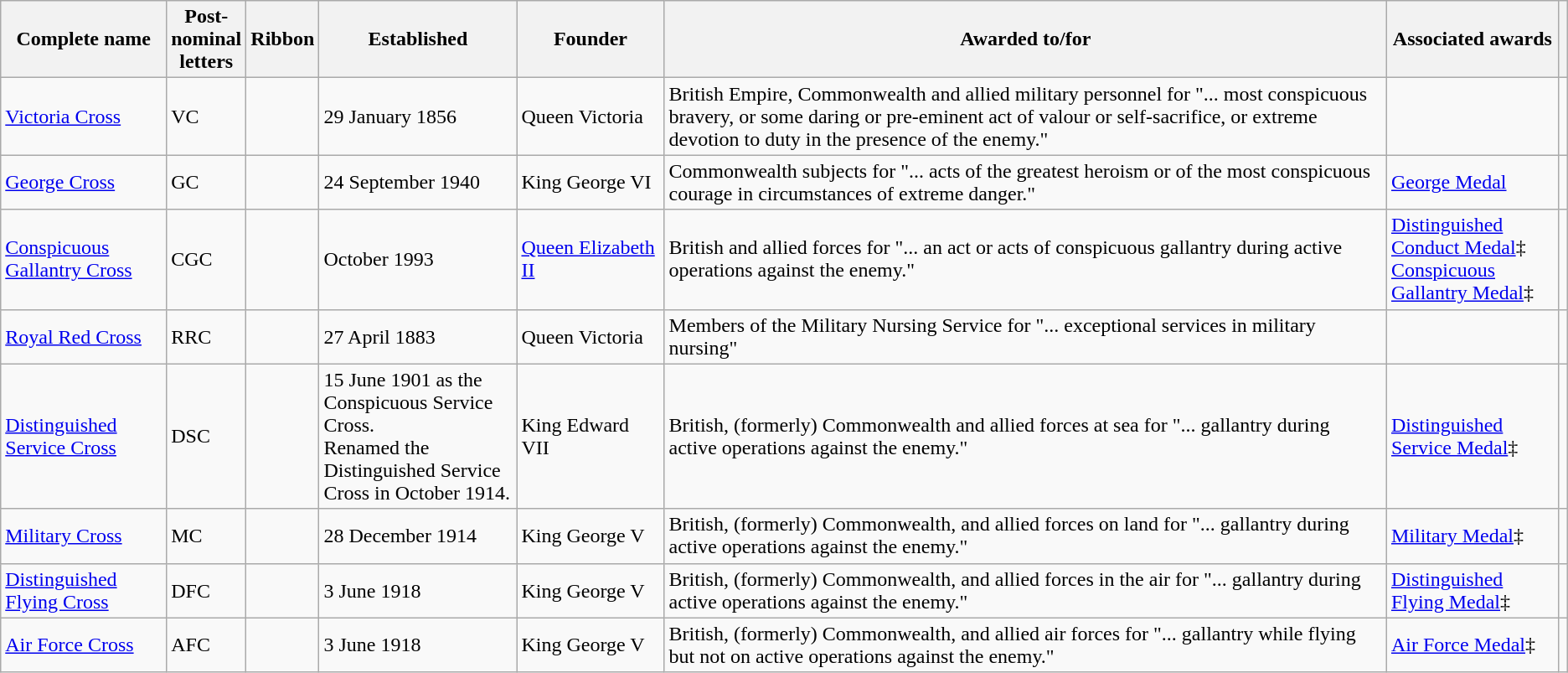<table class="wikitable sortable">
<tr>
<th>Complete name</th>
<th>Post-<br>nominal<br>letters</th>
<th>Ribbon</th>
<th width=150>Established</th>
<th width=110>Founder</th>
<th>Awarded to/for</th>
<th>Associated awards</th>
<th class=unsortable></th>
</tr>
<tr>
<td><a href='#'>Victoria Cross</a></td>
<td>VC</td>
<td></td>
<td>29 January 1856</td>
<td>Queen Victoria</td>
<td>British Empire, Commonwealth and allied military personnel for "... most conspicuous bravery, or some daring or pre-eminent act of valour or self-sacrifice, or extreme devotion to duty in the presence of the enemy."</td>
<td></td>
<td></td>
</tr>
<tr>
<td><a href='#'>George Cross</a></td>
<td>GC</td>
<td></td>
<td>24 September 1940</td>
<td>King George VI</td>
<td>Commonwealth subjects for "... acts of the greatest heroism or of the most conspicuous courage in circumstances of extreme danger."</td>
<td><a href='#'>George Medal</a></td>
<td></td>
</tr>
<tr>
<td><a href='#'>Conspicuous Gallantry Cross</a></td>
<td>CGC</td>
<td></td>
<td>October 1993</td>
<td><a href='#'>Queen Elizabeth II</a></td>
<td>British and allied forces for "... an act or acts of conspicuous gallantry during active operations against the enemy."</td>
<td><a href='#'>Distinguished Conduct Medal</a>‡<br><a href='#'>Conspicuous Gallantry Medal</a>‡</td>
<td></td>
</tr>
<tr>
<td><a href='#'>Royal Red Cross</a></td>
<td>RRC</td>
<td></td>
<td>27 April 1883</td>
<td>Queen Victoria</td>
<td>Members of the Military Nursing Service for "... exceptional services in military nursing"</td>
<td></td>
<td></td>
</tr>
<tr>
<td><a href='#'>Distinguished Service Cross</a></td>
<td>DSC</td>
<td></td>
<td>15 June 1901 as the Conspicuous Service Cross.<br>Renamed the Distinguished Service Cross in October 1914.</td>
<td>King Edward VII</td>
<td>British, (formerly) Commonwealth and allied forces at sea for "... gallantry during active operations against the enemy."</td>
<td><a href='#'>Distinguished Service Medal</a>‡</td>
<td></td>
</tr>
<tr>
<td><a href='#'>Military Cross</a></td>
<td>MC</td>
<td></td>
<td>28 December 1914</td>
<td>King George V</td>
<td>British, (formerly) Commonwealth, and allied forces on land for "... gallantry during active operations against the enemy."</td>
<td><a href='#'>Military Medal</a>‡</td>
<td></td>
</tr>
<tr>
<td><a href='#'>Distinguished Flying Cross</a></td>
<td>DFC</td>
<td></td>
<td>3 June 1918</td>
<td>King George V</td>
<td>British, (formerly) Commonwealth, and allied forces in the air for "... gallantry during active operations against the enemy."</td>
<td><a href='#'>Distinguished Flying Medal</a>‡</td>
<td></td>
</tr>
<tr>
<td><a href='#'>Air Force Cross</a></td>
<td>AFC</td>
<td></td>
<td>3 June 1918</td>
<td>King George V</td>
<td>British, (formerly) Commonwealth, and allied air forces for "... gallantry while flying but not on active operations against the enemy."</td>
<td><a href='#'>Air Force Medal</a>‡</td>
<td></td>
</tr>
</table>
